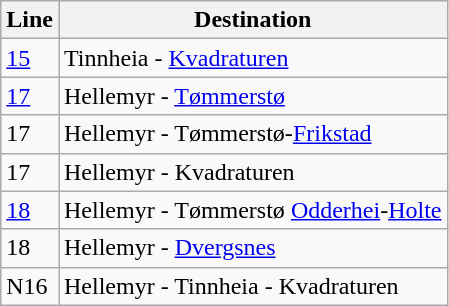<table class="wikitable sortable">
<tr>
<th>Line</th>
<th>Destination</th>
</tr>
<tr>
<td><a href='#'>15</a></td>
<td>Tinnheia - <a href='#'>Kvadraturen</a></td>
</tr>
<tr>
<td><a href='#'>17</a></td>
<td>Hellemyr - <a href='#'>Tømmerstø</a></td>
</tr>
<tr>
<td>17</td>
<td>Hellemyr - Tømmerstø-<a href='#'>Frikstad</a></td>
</tr>
<tr>
<td>17</td>
<td>Hellemyr - Kvadraturen</td>
</tr>
<tr>
<td><a href='#'>18</a></td>
<td>Hellemyr - Tømmerstø <a href='#'>Odderhei</a>-<a href='#'>Holte</a></td>
</tr>
<tr>
<td>18</td>
<td>Hellemyr - <a href='#'>Dvergsnes</a></td>
</tr>
<tr>
<td>N16</td>
<td>Hellemyr - Tinnheia - Kvadraturen</td>
</tr>
</table>
